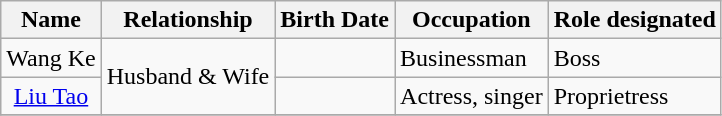<table class="wikitable" style="text-align:center;">
<tr>
<th>Name</th>
<th>Relationship</th>
<th>Birth Date</th>
<th>Occupation</th>
<th>Role designated</th>
</tr>
<tr>
<td> Wang Ke</td>
<td rowspan="2">Husband & Wife</td>
<td></td>
<td align="left">Businessman</td>
<td align="left">Boss</td>
</tr>
<tr>
<td> <a href='#'>Liu Tao</a></td>
<td></td>
<td align="left">Actress, singer</td>
<td align="left">Proprietress</td>
</tr>
<tr>
</tr>
</table>
